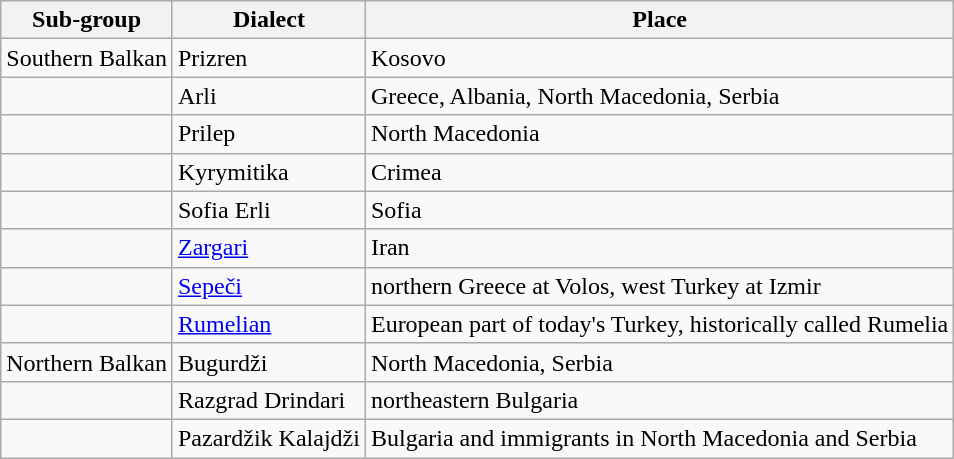<table border="1" class="wikitable">
<tr>
<th scope="col">Sub-group</th>
<th scope="col">Dialect</th>
<th scope="col">Place</th>
</tr>
<tr>
<td>Southern Balkan</td>
<td>Prizren</td>
<td>Kosovo</td>
</tr>
<tr>
<td></td>
<td>Arli</td>
<td>Greece, Albania, North Macedonia, Serbia</td>
</tr>
<tr>
<td></td>
<td>Prilep</td>
<td>North Macedonia</td>
</tr>
<tr>
<td></td>
<td>Kyrymitika</td>
<td>Crimea</td>
</tr>
<tr>
<td></td>
<td>Sofia Erli</td>
<td>Sofia</td>
</tr>
<tr>
<td></td>
<td><a href='#'>Zargari</a></td>
<td>Iran</td>
</tr>
<tr>
<td></td>
<td><a href='#'>Sepeči</a></td>
<td>northern Greece at Volos, west Turkey at Izmir</td>
</tr>
<tr>
<td></td>
<td><a href='#'>Rumelian</a></td>
<td>European part of today's Turkey, historically called Rumelia </td>
</tr>
<tr>
<td>Northern Balkan</td>
<td>Bugurdži</td>
<td>North Macedonia, Serbia </td>
</tr>
<tr>
<td></td>
<td>Razgrad Drindari</td>
<td>northeastern Bulgaria</td>
</tr>
<tr>
<td></td>
<td>Pazardžik Kalajdži</td>
<td>Bulgaria and immigrants in North Macedonia and Serbia</td>
</tr>
</table>
